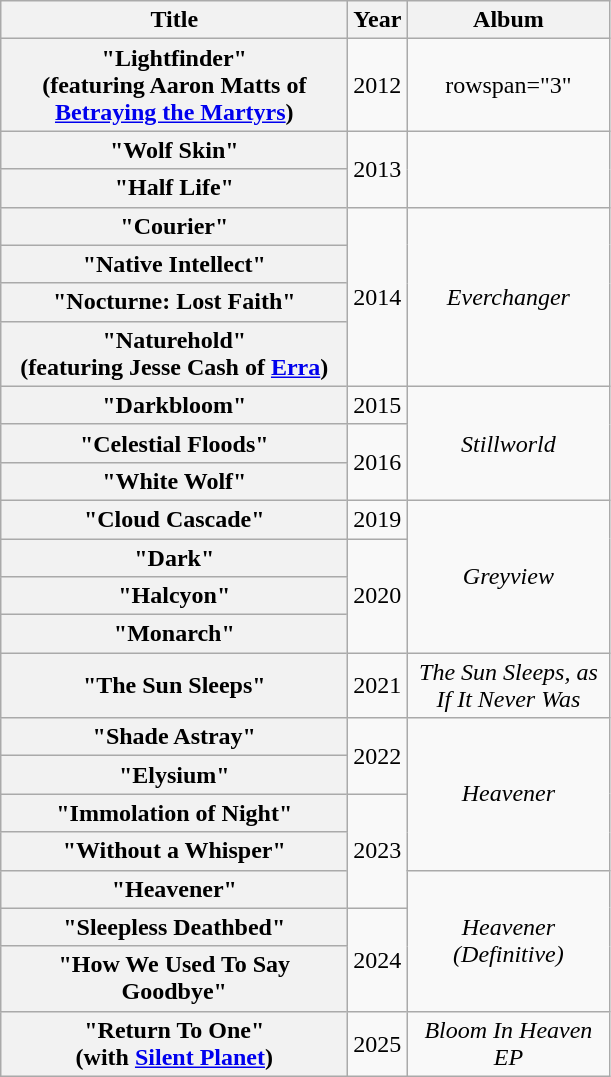<table class="wikitable plainrowheaders" style="text-align:center;">
<tr>
<th scope="col" style="width:14em;">Title</th>
<th scope="col" style="width:1em;">Year</th>
<th scope="col" style="width:8em;">Album</th>
</tr>
<tr>
<th scope="row">"Lightfinder"<br><span>(featuring Aaron Matts of <a href='#'>Betraying the Martyrs</a>)</span></th>
<td>2012</td>
<td>rowspan="3" </td>
</tr>
<tr>
<th scope="row">"Wolf Skin"</th>
<td rowspan="2">2013</td>
</tr>
<tr>
<th scope="row">"Half Life"</th>
</tr>
<tr>
<th scope="row">"Courier"</th>
<td rowspan="4">2014</td>
<td rowspan="4"><em>Everchanger</em></td>
</tr>
<tr>
<th scope="row">"Native Intellect"</th>
</tr>
<tr>
<th scope="row">"Nocturne: Lost Faith"</th>
</tr>
<tr>
<th scope="row">"Naturehold"<br><span>(featuring Jesse Cash of <a href='#'>Erra</a>)</span></th>
</tr>
<tr>
<th scope="row">"Darkbloom"</th>
<td>2015</td>
<td rowspan="3"><em>Stillworld</em></td>
</tr>
<tr>
<th scope="row">"Celestial Floods"</th>
<td rowspan="2">2016</td>
</tr>
<tr>
<th scope="row">"White Wolf"</th>
</tr>
<tr>
<th scope="row">"Cloud Cascade"</th>
<td>2019</td>
<td rowspan="4"><em>Greyview</em></td>
</tr>
<tr>
<th scope="row">"Dark"</th>
<td rowspan="3">2020</td>
</tr>
<tr>
<th scope="row">"Halcyon"</th>
</tr>
<tr>
<th scope="row">"Monarch"</th>
</tr>
<tr>
<th scope="row">"The Sun Sleeps"</th>
<td>2021</td>
<td><em>The Sun Sleeps, as If It Never Was</em></td>
</tr>
<tr>
<th scope="row">"Shade Astray"</th>
<td rowspan="2">2022</td>
<td rowspan="4"><em>Heavener</em></td>
</tr>
<tr>
<th scope="row">"Elysium"</th>
</tr>
<tr>
<th scope="row">"Immolation of Night"</th>
<td rowspan="3">2023</td>
</tr>
<tr>
<th scope="row">"Without a Whisper"</th>
</tr>
<tr>
<th scope="row">"Heavener"</th>
<td rowspan="3"><em>Heavener (Definitive)</em></td>
</tr>
<tr>
<th scope="row">"Sleepless Deathbed"</th>
<td rowspan="2">2024</td>
</tr>
<tr>
<th scope="row">"How We Used To Say Goodbye"</th>
</tr>
<tr>
<th scope="row">"Return To One"<br><span>(with <a href='#'>Silent Planet</a>)</span></th>
<td rowspan="2">2025</td>
<td rowspan="3"><em>Bloom In Heaven EP</em></td>
</tr>
</table>
